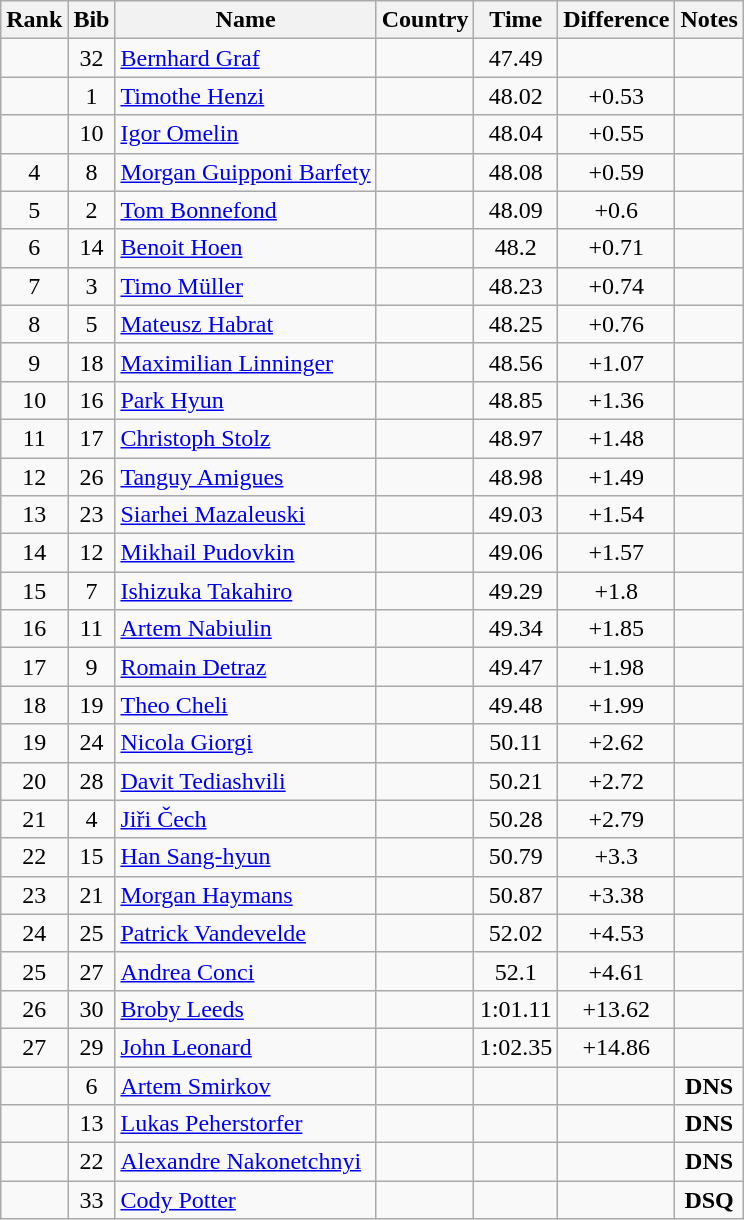<table class="wikitable sortable" style="text-align:center">
<tr>
<th>Rank</th>
<th>Bib</th>
<th>Name</th>
<th>Country</th>
<th>Time</th>
<th>Difference</th>
<th>Notes</th>
</tr>
<tr>
<td></td>
<td>32</td>
<td align=left><a href='#'>Bernhard Graf</a></td>
<td align=left></td>
<td>47.49</td>
<td></td>
<td></td>
</tr>
<tr>
<td></td>
<td>1</td>
<td align=left><a href='#'>Timothe Henzi</a></td>
<td align=left></td>
<td>48.02</td>
<td>+0.53</td>
<td></td>
</tr>
<tr>
<td></td>
<td>10</td>
<td align=left><a href='#'>Igor Omelin</a></td>
<td align=left></td>
<td>48.04</td>
<td>+0.55</td>
<td></td>
</tr>
<tr>
<td>4</td>
<td>8</td>
<td align=left><a href='#'>Morgan Guipponi Barfety</a></td>
<td align=left></td>
<td>48.08</td>
<td>+0.59</td>
<td></td>
</tr>
<tr>
<td>5</td>
<td>2</td>
<td align=left><a href='#'>Tom Bonnefond</a></td>
<td align=left></td>
<td>48.09</td>
<td>+0.6</td>
<td></td>
</tr>
<tr>
<td>6</td>
<td>14</td>
<td align=left><a href='#'>Benoit Hoen</a></td>
<td align=left></td>
<td>48.2</td>
<td>+0.71</td>
<td></td>
</tr>
<tr>
<td>7</td>
<td>3</td>
<td align=left><a href='#'>Timo Müller</a></td>
<td align=left></td>
<td>48.23</td>
<td>+0.74</td>
<td></td>
</tr>
<tr>
<td>8</td>
<td>5</td>
<td align=left><a href='#'>Mateusz Habrat</a></td>
<td align=left></td>
<td>48.25</td>
<td>+0.76</td>
<td></td>
</tr>
<tr>
<td>9</td>
<td>18</td>
<td align=left><a href='#'>Maximilian Linninger</a></td>
<td align=left></td>
<td>48.56</td>
<td>+1.07</td>
<td></td>
</tr>
<tr>
<td>10</td>
<td>16</td>
<td align=left><a href='#'>Park Hyun</a></td>
<td align=left></td>
<td>48.85</td>
<td>+1.36</td>
<td></td>
</tr>
<tr>
<td>11</td>
<td>17</td>
<td align=left><a href='#'>Christoph Stolz</a></td>
<td align=left></td>
<td>48.97</td>
<td>+1.48</td>
<td></td>
</tr>
<tr>
<td>12</td>
<td>26</td>
<td align=left><a href='#'>Tanguy Amigues</a></td>
<td align=left></td>
<td>48.98</td>
<td>+1.49</td>
<td></td>
</tr>
<tr>
<td>13</td>
<td>23</td>
<td align=left><a href='#'>Siarhei Mazaleuski</a></td>
<td align=left></td>
<td>49.03</td>
<td>+1.54</td>
<td></td>
</tr>
<tr>
<td>14</td>
<td>12</td>
<td align=left><a href='#'>Mikhail Pudovkin</a></td>
<td align=left></td>
<td>49.06</td>
<td>+1.57</td>
<td></td>
</tr>
<tr>
<td>15</td>
<td>7</td>
<td align=left><a href='#'>Ishizuka Takahiro</a></td>
<td align=left></td>
<td>49.29</td>
<td>+1.8</td>
<td></td>
</tr>
<tr>
<td>16</td>
<td>11</td>
<td align=left><a href='#'>Artem Nabiulin</a></td>
<td align=left></td>
<td>49.34</td>
<td>+1.85</td>
<td></td>
</tr>
<tr>
<td>17</td>
<td>9</td>
<td align=left><a href='#'>Romain Detraz</a></td>
<td align=left></td>
<td>49.47</td>
<td>+1.98</td>
<td></td>
</tr>
<tr>
<td>18</td>
<td>19</td>
<td align=left><a href='#'>Theo Cheli</a></td>
<td align=left></td>
<td>49.48</td>
<td>+1.99</td>
<td></td>
</tr>
<tr>
<td>19</td>
<td>24</td>
<td align=left><a href='#'>Nicola Giorgi</a></td>
<td align=left></td>
<td>50.11</td>
<td>+2.62</td>
<td></td>
</tr>
<tr>
<td>20</td>
<td>28</td>
<td align=left><a href='#'>Davit Tediashvili</a></td>
<td align=left></td>
<td>50.21</td>
<td>+2.72</td>
<td></td>
</tr>
<tr>
<td>21</td>
<td>4</td>
<td align=left><a href='#'>Jiři Čech</a></td>
<td align=left></td>
<td>50.28</td>
<td>+2.79</td>
<td></td>
</tr>
<tr>
<td>22</td>
<td>15</td>
<td align=left><a href='#'>Han Sang-hyun</a></td>
<td align=left></td>
<td>50.79</td>
<td>+3.3</td>
<td></td>
</tr>
<tr>
<td>23</td>
<td>21</td>
<td align=left><a href='#'>Morgan Haymans</a></td>
<td align=left></td>
<td>50.87</td>
<td>+3.38</td>
<td></td>
</tr>
<tr>
<td>24</td>
<td>25</td>
<td align=left><a href='#'>Patrick Vandevelde</a></td>
<td align=left></td>
<td>52.02</td>
<td>+4.53</td>
<td></td>
</tr>
<tr>
<td>25</td>
<td>27</td>
<td align=left><a href='#'>Andrea Conci</a></td>
<td align=left></td>
<td>52.1</td>
<td>+4.61</td>
<td></td>
</tr>
<tr>
<td>26</td>
<td>30</td>
<td align=left><a href='#'>Broby Leeds</a></td>
<td align=left></td>
<td>1:01.11</td>
<td>+13.62</td>
<td></td>
</tr>
<tr>
<td>27</td>
<td>29</td>
<td align=left><a href='#'>John Leonard</a></td>
<td align=left></td>
<td>1:02.35</td>
<td>+14.86</td>
<td></td>
</tr>
<tr>
<td></td>
<td>6</td>
<td align=left><a href='#'>Artem Smirkov</a></td>
<td align=left></td>
<td></td>
<td></td>
<td><strong>DNS</strong></td>
</tr>
<tr>
<td></td>
<td>13</td>
<td align=left><a href='#'>Lukas Peherstorfer</a></td>
<td align=left></td>
<td></td>
<td></td>
<td><strong>DNS</strong></td>
</tr>
<tr>
<td></td>
<td>22</td>
<td align=left><a href='#'>Alexandre Nakonetchnyi</a></td>
<td align=left></td>
<td></td>
<td></td>
<td><strong>DNS</strong></td>
</tr>
<tr>
<td></td>
<td>33</td>
<td align=left><a href='#'>Cody Potter</a></td>
<td align=left></td>
<td></td>
<td></td>
<td><strong>DSQ</strong></td>
</tr>
</table>
